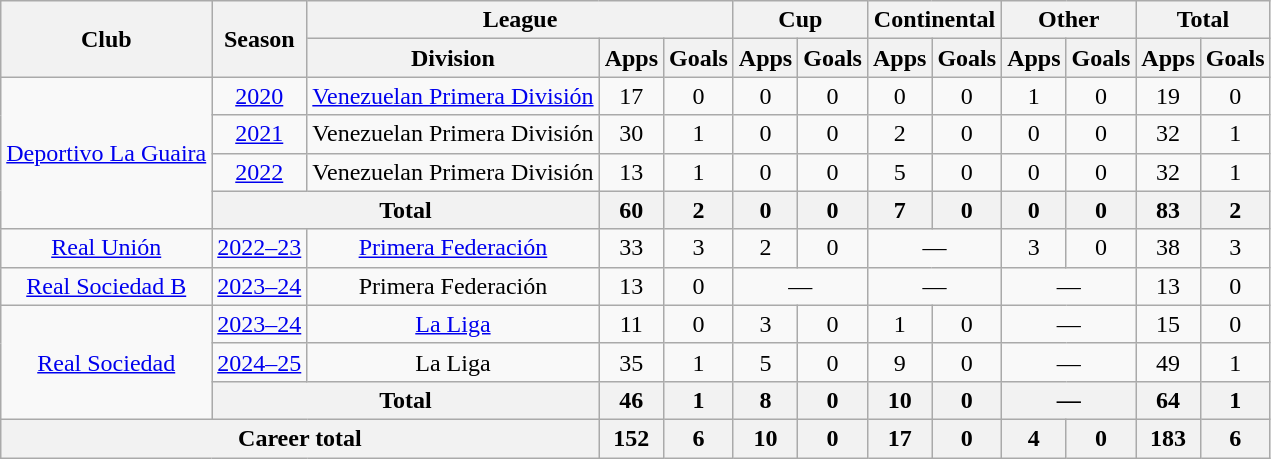<table class="wikitable" style="text-align:center">
<tr>
<th rowspan="2">Club</th>
<th rowspan="2">Season</th>
<th colspan="3">League</th>
<th colspan="2">Cup</th>
<th colspan="2">Continental</th>
<th colspan="2">Other</th>
<th colspan="2">Total</th>
</tr>
<tr>
<th>Division</th>
<th>Apps</th>
<th>Goals</th>
<th>Apps</th>
<th>Goals</th>
<th>Apps</th>
<th>Goals</th>
<th>Apps</th>
<th>Goals</th>
<th>Apps</th>
<th>Goals</th>
</tr>
<tr>
<td rowspan="4"><a href='#'>Deportivo La Guaira</a></td>
<td><a href='#'>2020</a></td>
<td><a href='#'>Venezuelan Primera División</a></td>
<td>17</td>
<td>0</td>
<td>0</td>
<td>0</td>
<td>0</td>
<td>0</td>
<td>1</td>
<td>0</td>
<td>19</td>
<td>0</td>
</tr>
<tr>
<td><a href='#'>2021</a></td>
<td>Venezuelan Primera División</td>
<td>30</td>
<td>1</td>
<td>0</td>
<td>0</td>
<td>2</td>
<td>0</td>
<td>0</td>
<td>0</td>
<td>32</td>
<td>1</td>
</tr>
<tr>
<td><a href='#'>2022</a></td>
<td>Venezuelan Primera División</td>
<td>13</td>
<td>1</td>
<td>0</td>
<td>0</td>
<td>5</td>
<td>0</td>
<td>0</td>
<td>0</td>
<td>32</td>
<td>1</td>
</tr>
<tr>
<th colspan="2">Total</th>
<th>60</th>
<th>2</th>
<th>0</th>
<th>0</th>
<th>7</th>
<th>0</th>
<th>0</th>
<th>0</th>
<th>83</th>
<th>2</th>
</tr>
<tr>
<td><a href='#'>Real Unión</a></td>
<td><a href='#'>2022–23</a></td>
<td><a href='#'>Primera Federación</a></td>
<td>33</td>
<td>3</td>
<td>2</td>
<td>0</td>
<td colspan="2">—</td>
<td>3</td>
<td>0</td>
<td>38</td>
<td>3</td>
</tr>
<tr>
<td><a href='#'>Real Sociedad B</a></td>
<td><a href='#'>2023–24</a></td>
<td>Primera Federación</td>
<td>13</td>
<td>0</td>
<td colspan="2">—</td>
<td colspan="2">—</td>
<td colspan="2">—</td>
<td>13</td>
<td>0</td>
</tr>
<tr>
<td rowspan="3"><a href='#'>Real Sociedad</a></td>
<td><a href='#'>2023–24</a></td>
<td><a href='#'>La Liga</a></td>
<td>11</td>
<td>0</td>
<td>3</td>
<td>0</td>
<td>1</td>
<td>0</td>
<td colspan="2">—</td>
<td>15</td>
<td>0</td>
</tr>
<tr>
<td><a href='#'>2024–25</a></td>
<td>La Liga</td>
<td>35</td>
<td>1</td>
<td>5</td>
<td>0</td>
<td>9</td>
<td>0</td>
<td colspan="2">—</td>
<td>49</td>
<td>1</td>
</tr>
<tr>
<th colspan="2">Total</th>
<th>46</th>
<th>1</th>
<th>8</th>
<th>0</th>
<th>10</th>
<th>0</th>
<th colspan="2">—</th>
<th>64</th>
<th>1</th>
</tr>
<tr>
<th colspan="3">Career total</th>
<th>152</th>
<th>6</th>
<th>10</th>
<th>0</th>
<th>17</th>
<th>0</th>
<th>4</th>
<th>0</th>
<th>183</th>
<th>6</th>
</tr>
</table>
